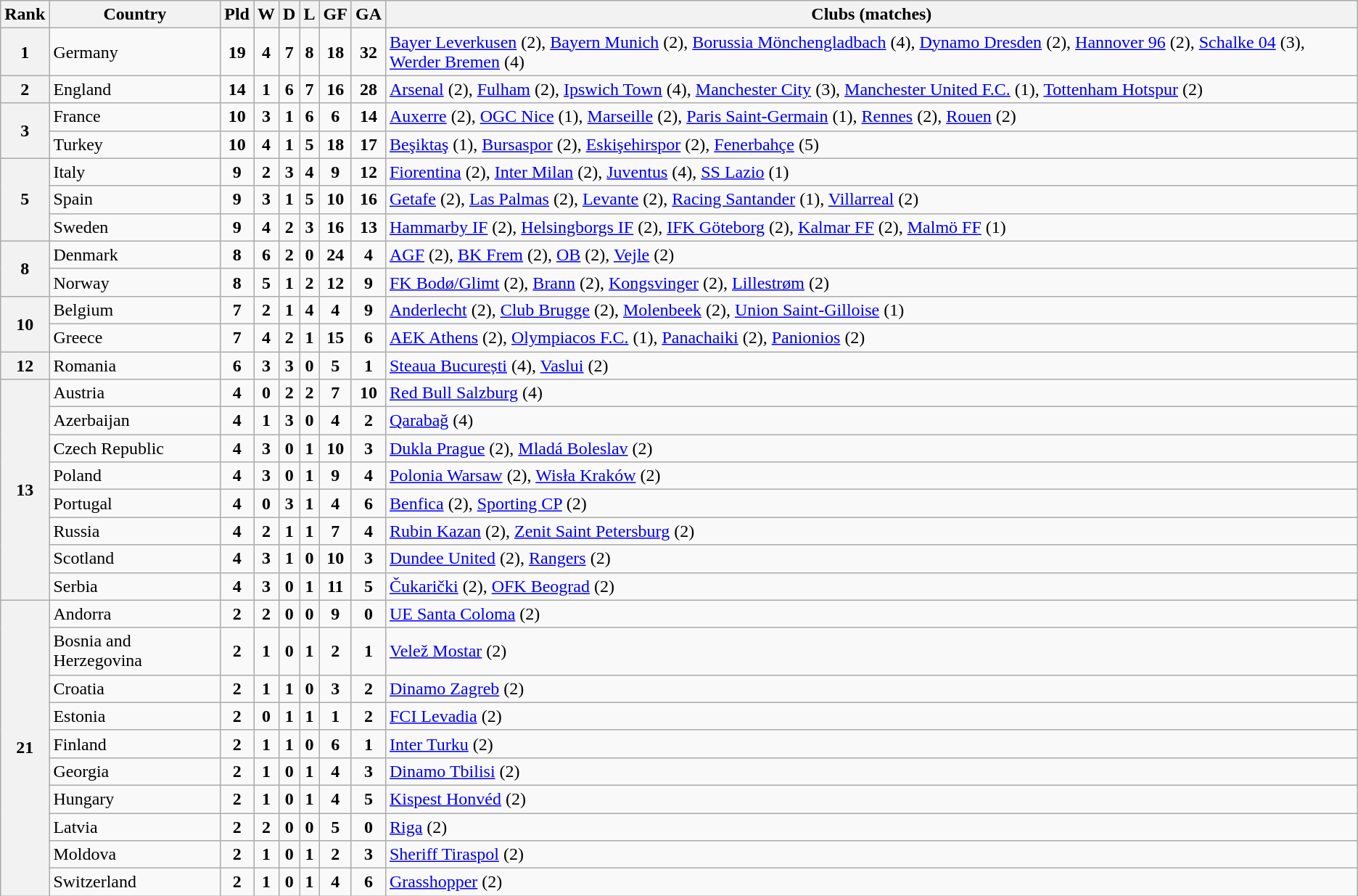<table class="wikitable sortable" style="text-align: center">
<tr>
<th><strong>Rank</strong></th>
<th><strong>Country</strong></th>
<th><strong>Pld</strong></th>
<th><strong>W</strong></th>
<th><strong>D</strong></th>
<th><strong>L</strong></th>
<th><strong>GF</strong></th>
<th><strong>GA</strong></th>
<th><strong>Clubs (matches)</strong></th>
</tr>
<tr>
<th>1</th>
<td align=left> Germany</td>
<td><strong>19</strong></td>
<td><strong>4</strong></td>
<td><strong>7</strong></td>
<td><strong>8</strong></td>
<td><strong>18</strong></td>
<td><strong>32</strong></td>
<td align=left><a href='#'>Bayer Leverkusen</a> (2), <a href='#'>Bayern Munich</a> (2), <a href='#'>Borussia Mönchengladbach</a> (4), <a href='#'>Dynamo Dresden</a> (2), <a href='#'>Hannover 96</a> (2), <a href='#'>Schalke 04</a> (3), <a href='#'>Werder Bremen</a> (4)</td>
</tr>
<tr>
<th>2</th>
<td align=left> England</td>
<td><strong>14</strong></td>
<td><strong>1</strong></td>
<td><strong>6</strong></td>
<td><strong>7</strong></td>
<td><strong>16</strong></td>
<td><strong>28</strong></td>
<td align=left><a href='#'>Arsenal</a> (2), <a href='#'>Fulham</a> (2), <a href='#'>Ipswich Town</a> (4), <a href='#'>Manchester City</a> (3), <a href='#'>Manchester United F.C.</a> (1), <a href='#'>Tottenham Hotspur</a> (2)</td>
</tr>
<tr>
<th rowspan=2>3</th>
<td align=left> France</td>
<td><strong>10</strong></td>
<td><strong>3</strong></td>
<td><strong>1</strong></td>
<td><strong>6</strong></td>
<td><strong>6</strong></td>
<td><strong>14</strong></td>
<td align=left><a href='#'>Auxerre</a> (2), <a href='#'>OGC Nice</a> (1), <a href='#'>Marseille</a> (2), <a href='#'>Paris Saint-Germain</a> (1), <a href='#'>Rennes</a> (2), <a href='#'>Rouen</a> (2)</td>
</tr>
<tr>
<td align=left> Turkey</td>
<td><strong>10</strong></td>
<td><strong>4</strong></td>
<td><strong>1</strong></td>
<td><strong>5</strong></td>
<td><strong>18</strong></td>
<td><strong>17</strong></td>
<td align=left><a href='#'>Beşiktaş</a> (1), <a href='#'>Bursaspor</a> (2), <a href='#'>Eskişehirspor</a> (2), <a href='#'>Fenerbahçe</a> (5)</td>
</tr>
<tr>
<th rowspan=3>5</th>
<td align=left> Italy</td>
<td><strong>9</strong></td>
<td><strong>2</strong></td>
<td><strong>3</strong></td>
<td><strong>4</strong></td>
<td><strong>9</strong></td>
<td><strong>12</strong></td>
<td align=left><a href='#'>Fiorentina</a> (2), <a href='#'>Inter Milan</a> (2), <a href='#'>Juventus</a> (4), <a href='#'>SS Lazio</a> (1)</td>
</tr>
<tr>
<td align=left> Spain</td>
<td><strong>9</strong></td>
<td><strong>3</strong></td>
<td><strong>1</strong></td>
<td><strong>5</strong></td>
<td><strong>10</strong></td>
<td><strong>16</strong></td>
<td align=left><a href='#'>Getafe</a> (2), <a href='#'>Las Palmas</a> (2), <a href='#'>Levante</a> (2), <a href='#'>Racing Santander</a> (1), <a href='#'>Villarreal</a> (2)</td>
</tr>
<tr>
<td align=left> Sweden</td>
<td><strong>9</strong></td>
<td><strong>4</strong></td>
<td><strong>2</strong></td>
<td><strong>3</strong></td>
<td><strong>16</strong></td>
<td><strong>13</strong></td>
<td align=left><a href='#'>Hammarby IF</a> (2), <a href='#'>Helsingborgs IF</a> (2), <a href='#'>IFK Göteborg</a> (2), <a href='#'>Kalmar FF</a> (2), <a href='#'>Malmö FF</a> (1)</td>
</tr>
<tr>
<th rowspan=2><strong>8</strong></th>
<td align=left> Denmark</td>
<td><strong>8</strong></td>
<td><strong>6</strong></td>
<td><strong>2</strong></td>
<td><strong>0</strong></td>
<td><strong>24</strong></td>
<td><strong>4</strong></td>
<td align=left><a href='#'>AGF</a> (2), <a href='#'>BK Frem</a> (2), <a href='#'>OB</a> (2), <a href='#'>Vejle</a> (2)</td>
</tr>
<tr>
<td align=left> Norway</td>
<td><strong>8</strong></td>
<td><strong>5</strong></td>
<td><strong>1</strong></td>
<td><strong>2</strong></td>
<td><strong>12</strong></td>
<td><strong>9</strong></td>
<td align=left><a href='#'>FK Bodø/Glimt</a> (2), <a href='#'>Brann</a> (2), <a href='#'>Kongsvinger</a> (2), <a href='#'>Lillestrøm</a> (2)</td>
</tr>
<tr>
<th rowspan=2>10</th>
<td align=left> Belgium</td>
<td><strong>7</strong></td>
<td><strong>2</strong></td>
<td><strong>1</strong></td>
<td><strong>4</strong></td>
<td><strong>4</strong></td>
<td><strong>9</strong></td>
<td align=left><a href='#'>Anderlecht</a> (2), <a href='#'>Club Brugge</a> (2), <a href='#'>Molenbeek</a> (2), <a href='#'>Union Saint-Gilloise</a> (1)</td>
</tr>
<tr>
<td align=left> Greece</td>
<td><strong>7</strong></td>
<td><strong>4</strong></td>
<td><strong>2</strong></td>
<td><strong>1</strong></td>
<td><strong>15</strong></td>
<td><strong>6</strong></td>
<td align=left><a href='#'>AEK Athens</a> (2), <a href='#'>Olympiacos F.C.</a> (1), <a href='#'>Panachaiki</a> (2), <a href='#'>Panionios</a> (2)</td>
</tr>
<tr>
<th>12</th>
<td align=left> Romania</td>
<td><strong>6</strong></td>
<td><strong>3</strong></td>
<td><strong>3</strong></td>
<td><strong>0</strong></td>
<td><strong>5</strong></td>
<td><strong>1</strong></td>
<td align=left><a href='#'>Steaua București</a> (4), <a href='#'>Vaslui</a> (2)</td>
</tr>
<tr>
<th rowspan=8>13</th>
<td align=left> Austria</td>
<td><strong>4</strong></td>
<td><strong>0</strong></td>
<td><strong>2</strong></td>
<td><strong>2</strong></td>
<td><strong>7</strong></td>
<td><strong>10</strong></td>
<td align=left><a href='#'>Red Bull Salzburg</a> (4)</td>
</tr>
<tr>
<td align=left> Azerbaijan</td>
<td><strong>4</strong></td>
<td><strong>1</strong></td>
<td><strong>3</strong></td>
<td><strong>0</strong></td>
<td><strong>4</strong></td>
<td><strong>2</strong></td>
<td align=left><a href='#'>Qarabağ</a> (4)</td>
</tr>
<tr>
<td align=left> Czech Republic</td>
<td><strong>4</strong></td>
<td><strong>3</strong></td>
<td><strong>0</strong></td>
<td><strong>1</strong></td>
<td><strong>10</strong></td>
<td><strong>3</strong></td>
<td align=left><a href='#'>Dukla Prague</a> (2), <a href='#'>Mladá Boleslav</a> (2)</td>
</tr>
<tr>
<td align=left> Poland</td>
<td><strong>4</strong></td>
<td><strong>3</strong></td>
<td><strong>0</strong></td>
<td><strong>1</strong></td>
<td><strong>9</strong></td>
<td><strong>4</strong></td>
<td align=left><a href='#'>Polonia Warsaw</a> (2), <a href='#'>Wisła Kraków</a> (2)</td>
</tr>
<tr>
<td align=left> Portugal</td>
<td><strong>4</strong></td>
<td><strong>0</strong></td>
<td><strong>3</strong></td>
<td><strong>1</strong></td>
<td><strong>4</strong></td>
<td><strong>6</strong></td>
<td align=left><a href='#'>Benfica</a> (2), <a href='#'>Sporting CP</a> (2)</td>
</tr>
<tr>
<td align=left> Russia</td>
<td><strong>4</strong></td>
<td><strong>2</strong></td>
<td><strong>1</strong></td>
<td><strong>1</strong></td>
<td><strong>7</strong></td>
<td><strong>4</strong></td>
<td align=left><a href='#'>Rubin Kazan</a> (2), <a href='#'>Zenit Saint Petersburg</a> (2)</td>
</tr>
<tr>
<td align=left> Scotland</td>
<td><strong>4</strong></td>
<td><strong>3</strong></td>
<td><strong>1</strong></td>
<td><strong>0</strong></td>
<td><strong>10</strong></td>
<td><strong>3</strong></td>
<td align=left><a href='#'>Dundee United</a> (2), <a href='#'>Rangers</a> (2)</td>
</tr>
<tr>
<td align=left> Serbia</td>
<td><strong>4</strong></td>
<td><strong>3</strong></td>
<td><strong>0</strong></td>
<td><strong>1</strong></td>
<td><strong>11</strong></td>
<td><strong>5</strong></td>
<td align=left><a href='#'>Čukarički</a> (2), <a href='#'>OFK Beograd</a> (2)</td>
</tr>
<tr>
<th rowspan=10>21</th>
<td align=left> Andorra</td>
<td><strong>2</strong></td>
<td><strong>2</strong></td>
<td><strong>0</strong></td>
<td><strong>0</strong></td>
<td><strong>9</strong></td>
<td><strong>0</strong></td>
<td align=left><a href='#'>UE Santa Coloma</a> (2)</td>
</tr>
<tr>
<td align=left> Bosnia and Herzegovina</td>
<td><strong>2</strong></td>
<td><strong>1</strong></td>
<td><strong>0</strong></td>
<td><strong>1</strong></td>
<td><strong>2</strong></td>
<td><strong>1</strong></td>
<td align=left><a href='#'>Velež Mostar</a> (2)</td>
</tr>
<tr>
<td align=left> Croatia</td>
<td><strong>2</strong></td>
<td><strong>1</strong></td>
<td><strong>1</strong></td>
<td><strong>0</strong></td>
<td><strong>3</strong></td>
<td><strong>2</strong></td>
<td align=left><a href='#'>Dinamo Zagreb</a> (2)</td>
</tr>
<tr>
<td align=left> Estonia</td>
<td><strong>2</strong></td>
<td><strong>0</strong></td>
<td><strong>1</strong></td>
<td><strong>1</strong></td>
<td><strong>1</strong></td>
<td><strong>2</strong></td>
<td align=left><a href='#'>FCI Levadia</a> (2)</td>
</tr>
<tr>
<td align=left> Finland</td>
<td><strong>2</strong></td>
<td><strong>1</strong></td>
<td><strong>1</strong></td>
<td><strong>0</strong></td>
<td><strong>6</strong></td>
<td><strong>1</strong></td>
<td align=left><a href='#'>Inter Turku</a> (2)</td>
</tr>
<tr>
<td align=left> Georgia</td>
<td><strong>2</strong></td>
<td><strong>1</strong></td>
<td><strong>0</strong></td>
<td><strong>1</strong></td>
<td><strong>4</strong></td>
<td><strong>3</strong></td>
<td align=left><a href='#'>Dinamo Tbilisi</a> (2)</td>
</tr>
<tr>
<td align=left> Hungary</td>
<td><strong>2</strong></td>
<td><strong>1</strong></td>
<td><strong>0</strong></td>
<td><strong>1</strong></td>
<td><strong>4</strong></td>
<td><strong>5</strong></td>
<td align=left><a href='#'>Kispest Honvéd</a> (2)</td>
</tr>
<tr>
<td align=left> Latvia</td>
<td><strong>2</strong></td>
<td><strong>2</strong></td>
<td><strong>0</strong></td>
<td><strong>0</strong></td>
<td><strong>5</strong></td>
<td><strong>0</strong></td>
<td align=left><a href='#'>Riga</a> (2)</td>
</tr>
<tr>
<td align=left> Moldova</td>
<td><strong>2</strong></td>
<td><strong>1</strong></td>
<td><strong>0</strong></td>
<td><strong>1</strong></td>
<td><strong>2</strong></td>
<td><strong>3</strong></td>
<td align=left><a href='#'>Sheriff Tiraspol</a> (2)</td>
</tr>
<tr>
<td align=left> Switzerland</td>
<td><strong>2</strong></td>
<td><strong>1</strong></td>
<td><strong>0</strong></td>
<td><strong>1</strong></td>
<td><strong>4</strong></td>
<td><strong>6</strong></td>
<td align=left><a href='#'>Grasshopper</a> (2)</td>
</tr>
</table>
